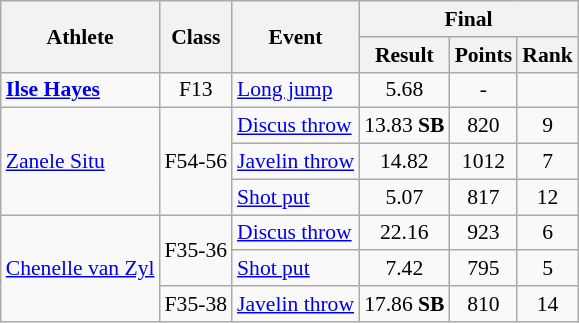<table class=wikitable style="font-size:90%">
<tr>
<th rowspan="2">Athlete</th>
<th rowspan="2">Class</th>
<th rowspan="2">Event</th>
<th colspan="3">Final</th>
</tr>
<tr>
<th>Result</th>
<th>Points</th>
<th>Rank</th>
</tr>
<tr>
<td><strong><a href='#'>Ilse Hayes</a></strong></td>
<td style="text-align:center;">F13</td>
<td><a href='#'>Long jump</a></td>
<td style="text-align:center;">5.68</td>
<td style="text-align:center;">-</td>
<td style="text-align:center;"></td>
</tr>
<tr>
<td rowspan="3"><a href='#'>Zanele Situ</a></td>
<td rowspan="3" style="text-align:center;">F54-56</td>
<td><a href='#'>Discus throw</a></td>
<td style="text-align:center;">13.83 <strong>SB</strong></td>
<td style="text-align:center;">820</td>
<td style="text-align:center;">9</td>
</tr>
<tr>
<td><a href='#'>Javelin throw</a></td>
<td style="text-align:center;">14.82</td>
<td style="text-align:center;">1012</td>
<td style="text-align:center;">7</td>
</tr>
<tr>
<td><a href='#'>Shot put</a></td>
<td style="text-align:center;">5.07</td>
<td style="text-align:center;">817</td>
<td style="text-align:center;">12</td>
</tr>
<tr>
<td rowspan="3"><a href='#'>Chenelle van Zyl</a></td>
<td rowspan="2" style="text-align:center;">F35-36</td>
<td><a href='#'>Discus throw</a></td>
<td style="text-align:center;">22.16</td>
<td style="text-align:center;">923</td>
<td style="text-align:center;">6</td>
</tr>
<tr>
<td><a href='#'>Shot put</a></td>
<td style="text-align:center;">7.42</td>
<td style="text-align:center;">795</td>
<td style="text-align:center;">5</td>
</tr>
<tr>
<td style="text-align:center;">F35-38</td>
<td><a href='#'>Javelin throw</a></td>
<td style="text-align:center;">17.86 <strong>SB</strong></td>
<td style="text-align:center;">810</td>
<td style="text-align:center;">14</td>
</tr>
</table>
